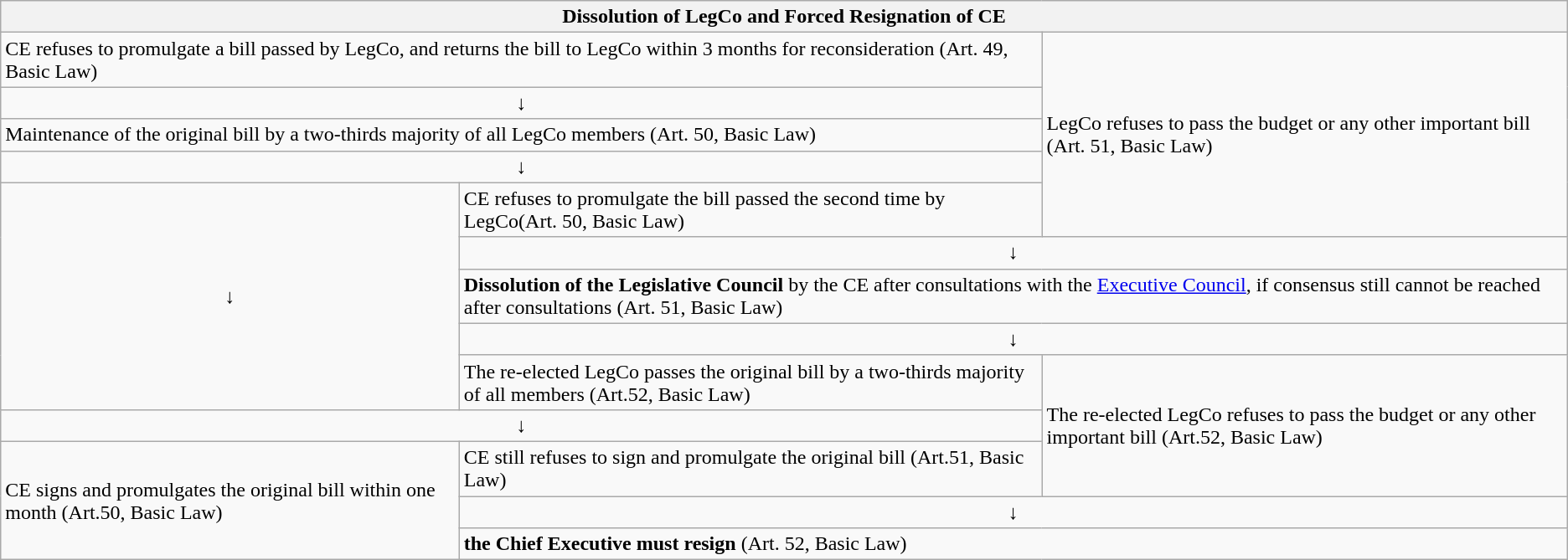<table class="wikitable">
<tr>
<th colspan="3">Dissolution of LegCo and Forced Resignation of CE</th>
</tr>
<tr>
<td colspan="2">CE refuses to promulgate a bill passed by LegCo, and returns the bill to LegCo within 3 months for reconsideration (Art. 49, Basic Law)</td>
<td rowspan="5">LegCo refuses to pass the budget or any other important bill (Art. 51, Basic Law)</td>
</tr>
<tr>
<td colspan="2" style="text-align: center;">↓</td>
</tr>
<tr>
<td colspan="2">Maintenance of the original bill by a two-thirds majority of all LegCo members (Art. 50, Basic Law)</td>
</tr>
<tr>
<td colspan="2" style="text-align: center;">↓</td>
</tr>
<tr>
<td rowspan="5" style="text-align: center;">↓</td>
<td>CE refuses to promulgate the bill passed the second time by LegCo(Art. 50, Basic Law)</td>
</tr>
<tr>
<td colspan="2" style="text-align: center;">↓</td>
</tr>
<tr>
<td colspan="2"><strong>Dissolution of the Legislative Council</strong> by the CE after consultations with the <a href='#'>Executive Council</a>, if consensus still cannot be reached after consultations (Art. 51, Basic Law)</td>
</tr>
<tr>
<td colspan="2" style="text-align: center;">↓</td>
</tr>
<tr>
<td>The re-elected LegCo passes the original bill by a two-thirds majority of all members (Art.52, Basic Law)</td>
<td rowspan="3">The re-elected LegCo refuses to pass the budget or any other important bill (Art.52, Basic Law)</td>
</tr>
<tr>
<td colspan="2" style="text-align: center;">↓</td>
</tr>
<tr>
<td rowspan="3">CE signs and promulgates the original bill within one month (Art.50, Basic Law)</td>
<td>CE still refuses to sign and promulgate the original bill (Art.51, Basic Law)</td>
</tr>
<tr>
<td colspan="2" style="text-align: center;">↓</td>
</tr>
<tr>
<td colspan="2"><strong>the Chief Executive must resign </strong>(Art. 52, Basic Law)</td>
</tr>
</table>
